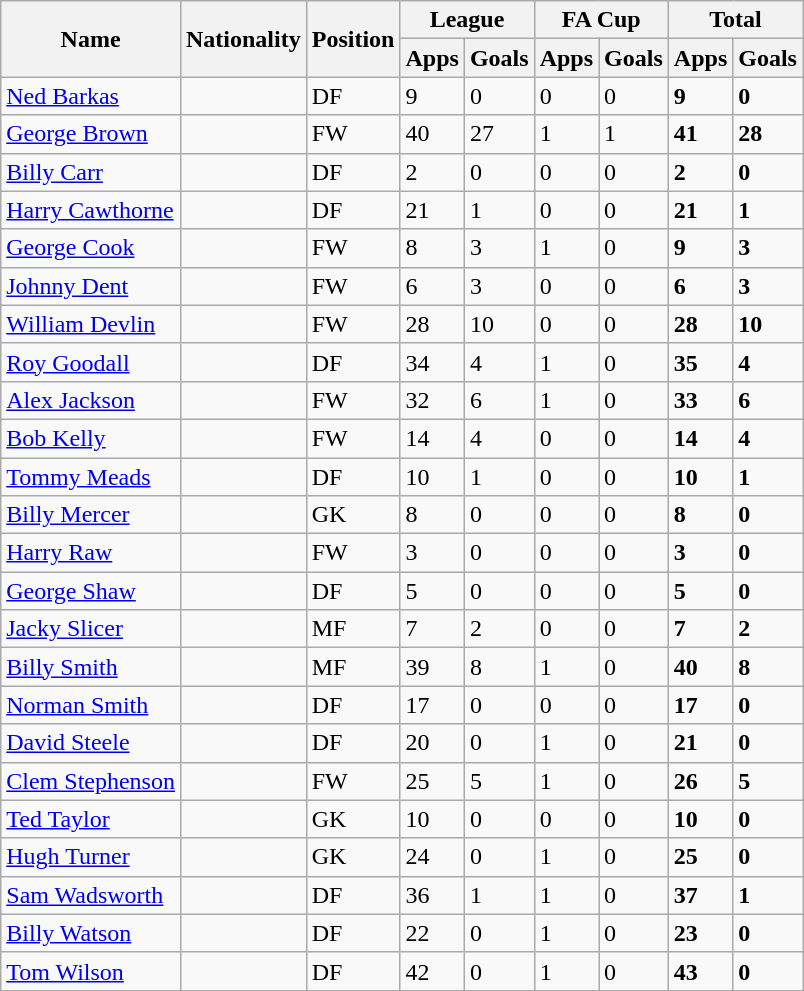<table class="wikitable sortable">
<tr>
<th scope=col rowspan=2>Name</th>
<th scope=col rowspan=2>Nationality</th>
<th scope=col rowspan=2>Position</th>
<th colspan=2>League</th>
<th colspan=2>FA Cup</th>
<th colspan=2>Total</th>
</tr>
<tr>
<th>Apps</th>
<th>Goals</th>
<th>Apps</th>
<th>Goals</th>
<th>Apps</th>
<th>Goals</th>
</tr>
<tr>
<td><a href='#'>Ned Barkas</a></td>
<td></td>
<td>DF</td>
<td>9</td>
<td>0</td>
<td>0</td>
<td>0</td>
<td><strong>9</strong></td>
<td><strong>0</strong></td>
</tr>
<tr>
<td><a href='#'>George Brown</a></td>
<td></td>
<td>FW</td>
<td>40</td>
<td>27</td>
<td>1</td>
<td>1</td>
<td><strong>41</strong></td>
<td><strong>28</strong></td>
</tr>
<tr>
<td><a href='#'>Billy Carr</a></td>
<td></td>
<td>DF</td>
<td>2</td>
<td>0</td>
<td>0</td>
<td>0</td>
<td><strong>2</strong></td>
<td><strong>0</strong></td>
</tr>
<tr>
<td><a href='#'>Harry Cawthorne</a></td>
<td></td>
<td>DF</td>
<td>21</td>
<td>1</td>
<td>0</td>
<td>0</td>
<td><strong>21</strong></td>
<td><strong>1</strong></td>
</tr>
<tr>
<td><a href='#'>George Cook</a></td>
<td></td>
<td>FW</td>
<td>8</td>
<td>3</td>
<td>1</td>
<td>0</td>
<td><strong>9</strong></td>
<td><strong>3</strong></td>
</tr>
<tr>
<td><a href='#'>Johnny Dent</a></td>
<td></td>
<td>FW</td>
<td>6</td>
<td>3</td>
<td>0</td>
<td>0</td>
<td><strong>6</strong></td>
<td><strong>3</strong></td>
</tr>
<tr>
<td><a href='#'>William Devlin</a></td>
<td></td>
<td>FW</td>
<td>28</td>
<td>10</td>
<td>0</td>
<td>0</td>
<td><strong>28</strong></td>
<td><strong>10</strong></td>
</tr>
<tr>
<td><a href='#'>Roy Goodall</a></td>
<td></td>
<td>DF</td>
<td>34</td>
<td>4</td>
<td>1</td>
<td>0</td>
<td><strong>35</strong></td>
<td><strong>4</strong></td>
</tr>
<tr>
<td><a href='#'>Alex Jackson</a></td>
<td></td>
<td>FW</td>
<td>32</td>
<td>6</td>
<td>1</td>
<td>0</td>
<td><strong>33</strong></td>
<td><strong>6</strong></td>
</tr>
<tr>
<td><a href='#'>Bob Kelly</a></td>
<td></td>
<td>FW</td>
<td>14</td>
<td>4</td>
<td>0</td>
<td>0</td>
<td><strong>14</strong></td>
<td><strong>4</strong></td>
</tr>
<tr>
<td><a href='#'>Tommy Meads</a></td>
<td></td>
<td>DF</td>
<td>10</td>
<td>1</td>
<td>0</td>
<td>0</td>
<td><strong>10</strong></td>
<td><strong>1</strong></td>
</tr>
<tr>
<td><a href='#'>Billy Mercer</a></td>
<td></td>
<td>GK</td>
<td>8</td>
<td>0</td>
<td>0</td>
<td>0</td>
<td><strong>8</strong></td>
<td><strong>0</strong></td>
</tr>
<tr>
<td><a href='#'>Harry Raw</a></td>
<td></td>
<td>FW</td>
<td>3</td>
<td>0</td>
<td>0</td>
<td>0</td>
<td><strong>3</strong></td>
<td><strong>0</strong></td>
</tr>
<tr>
<td><a href='#'>George Shaw</a></td>
<td></td>
<td>DF</td>
<td>5</td>
<td>0</td>
<td>0</td>
<td>0</td>
<td><strong>5</strong></td>
<td><strong>0</strong></td>
</tr>
<tr>
<td><a href='#'>Jacky Slicer</a></td>
<td></td>
<td>MF</td>
<td>7</td>
<td>2</td>
<td>0</td>
<td>0</td>
<td><strong>7</strong></td>
<td><strong>2</strong></td>
</tr>
<tr>
<td><a href='#'>Billy Smith</a></td>
<td></td>
<td>MF</td>
<td>39</td>
<td>8</td>
<td>1</td>
<td>0</td>
<td><strong>40</strong></td>
<td><strong>8</strong></td>
</tr>
<tr>
<td><a href='#'>Norman Smith</a></td>
<td></td>
<td>DF</td>
<td>17</td>
<td>0</td>
<td>0</td>
<td>0</td>
<td><strong>17</strong></td>
<td><strong>0</strong></td>
</tr>
<tr>
<td><a href='#'>David Steele</a></td>
<td></td>
<td>DF</td>
<td>20</td>
<td>0</td>
<td>1</td>
<td>0</td>
<td><strong>21</strong></td>
<td><strong>0</strong></td>
</tr>
<tr>
<td><a href='#'>Clem Stephenson</a></td>
<td></td>
<td>FW</td>
<td>25</td>
<td>5</td>
<td>1</td>
<td>0</td>
<td><strong>26</strong></td>
<td><strong>5</strong></td>
</tr>
<tr>
<td><a href='#'>Ted Taylor</a></td>
<td></td>
<td>GK</td>
<td>10</td>
<td>0</td>
<td>0</td>
<td>0</td>
<td><strong>10</strong></td>
<td><strong>0</strong></td>
</tr>
<tr>
<td><a href='#'>Hugh Turner</a></td>
<td></td>
<td>GK</td>
<td>24</td>
<td>0</td>
<td>1</td>
<td>0</td>
<td><strong>25</strong></td>
<td><strong>0</strong></td>
</tr>
<tr>
<td><a href='#'>Sam Wadsworth</a></td>
<td></td>
<td>DF</td>
<td>36</td>
<td>1</td>
<td>1</td>
<td>0</td>
<td><strong>37</strong></td>
<td><strong>1</strong></td>
</tr>
<tr>
<td><a href='#'>Billy Watson</a></td>
<td></td>
<td>DF</td>
<td>22</td>
<td>0</td>
<td>1</td>
<td>0</td>
<td><strong>23</strong></td>
<td><strong>0</strong></td>
</tr>
<tr>
<td><a href='#'>Tom Wilson</a></td>
<td></td>
<td>DF</td>
<td>42</td>
<td>0</td>
<td>1</td>
<td>0</td>
<td><strong>43</strong></td>
<td><strong>0</strong></td>
</tr>
<tr>
</tr>
</table>
